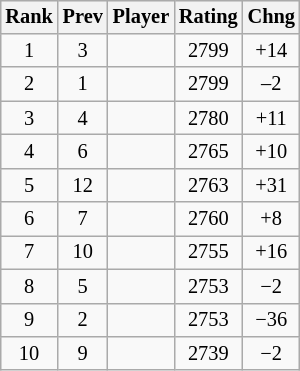<table class="wikitable" style="text-align:center; font-size:85%; margin-left: 1em; float: right;">
<tr>
<th>Rank</th>
<th>Prev</th>
<th>Player</th>
<th>Rating</th>
<th>Chng</th>
</tr>
<tr>
<td>1</td>
<td>3</td>
<td align=left></td>
<td>2799</td>
<td>+14</td>
</tr>
<tr>
<td>2</td>
<td>1</td>
<td align=left></td>
<td>2799</td>
<td>–2</td>
</tr>
<tr>
<td>3</td>
<td>4</td>
<td align=left></td>
<td>2780</td>
<td>+11</td>
</tr>
<tr>
<td>4</td>
<td>6</td>
<td align=left></td>
<td>2765</td>
<td>+10</td>
</tr>
<tr>
<td>5</td>
<td>12</td>
<td align=left></td>
<td>2763</td>
<td>+31</td>
</tr>
<tr>
<td>6</td>
<td>7</td>
<td align=left></td>
<td>2760</td>
<td>+8</td>
</tr>
<tr>
<td>7</td>
<td>10</td>
<td align=left></td>
<td>2755</td>
<td>+16</td>
</tr>
<tr>
<td>8</td>
<td>5</td>
<td align=left></td>
<td>2753</td>
<td>−2</td>
</tr>
<tr>
<td>9</td>
<td>2</td>
<td align=left></td>
<td>2753</td>
<td>−36</td>
</tr>
<tr>
<td>10</td>
<td>9</td>
<td align=left></td>
<td>2739</td>
<td>−2</td>
</tr>
</table>
